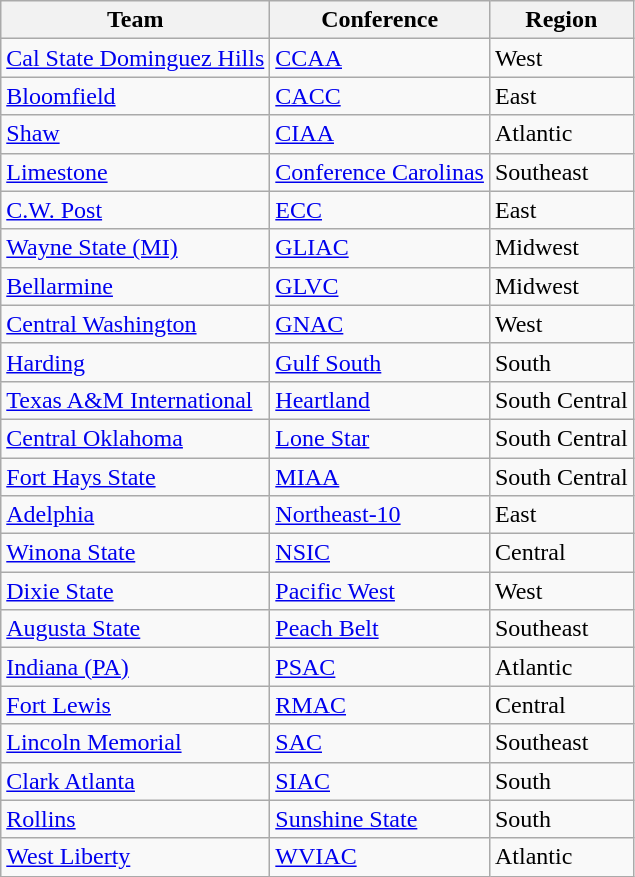<table class="wikitable sortable">
<tr>
<th>Team</th>
<th>Conference</th>
<th>Region</th>
</tr>
<tr>
<td><a href='#'>Cal State Dominguez Hills</a></td>
<td><a href='#'>CCAA</a></td>
<td>West</td>
</tr>
<tr>
<td><a href='#'>Bloomfield</a></td>
<td><a href='#'>CACC</a></td>
<td>East</td>
</tr>
<tr>
<td><a href='#'>Shaw</a></td>
<td><a href='#'>CIAA</a></td>
<td>Atlantic</td>
</tr>
<tr>
<td><a href='#'>Limestone</a></td>
<td><a href='#'>Conference Carolinas</a></td>
<td>Southeast</td>
</tr>
<tr>
<td><a href='#'>C.W. Post</a></td>
<td><a href='#'>ECC</a></td>
<td>East</td>
</tr>
<tr>
<td><a href='#'>Wayne State (MI)</a></td>
<td><a href='#'>GLIAC</a></td>
<td>Midwest</td>
</tr>
<tr>
<td><a href='#'>Bellarmine</a></td>
<td><a href='#'>GLVC</a></td>
<td>Midwest</td>
</tr>
<tr>
<td><a href='#'>Central Washington</a></td>
<td><a href='#'>GNAC</a></td>
<td>West</td>
</tr>
<tr>
<td><a href='#'>Harding</a></td>
<td><a href='#'>Gulf South</a></td>
<td>South</td>
</tr>
<tr>
<td><a href='#'>Texas A&M International</a></td>
<td><a href='#'>Heartland</a></td>
<td>South Central</td>
</tr>
<tr>
<td><a href='#'>Central Oklahoma</a></td>
<td><a href='#'>Lone Star</a></td>
<td>South Central</td>
</tr>
<tr>
<td><a href='#'>Fort Hays State</a></td>
<td><a href='#'>MIAA</a></td>
<td>South Central</td>
</tr>
<tr>
<td><a href='#'>Adelphia</a></td>
<td><a href='#'>Northeast-10</a></td>
<td>East</td>
</tr>
<tr>
<td><a href='#'>Winona State</a></td>
<td><a href='#'>NSIC</a></td>
<td>Central</td>
</tr>
<tr>
<td><a href='#'>Dixie State</a></td>
<td><a href='#'>Pacific West</a></td>
<td>West</td>
</tr>
<tr>
<td><a href='#'>Augusta State</a></td>
<td><a href='#'>Peach Belt</a></td>
<td>Southeast</td>
</tr>
<tr>
<td><a href='#'>Indiana (PA)</a></td>
<td><a href='#'>PSAC</a></td>
<td>Atlantic</td>
</tr>
<tr>
<td><a href='#'>Fort Lewis</a></td>
<td><a href='#'>RMAC</a></td>
<td>Central</td>
</tr>
<tr>
<td><a href='#'>Lincoln Memorial</a></td>
<td><a href='#'>SAC</a></td>
<td>Southeast</td>
</tr>
<tr>
<td><a href='#'>Clark Atlanta</a></td>
<td><a href='#'>SIAC</a></td>
<td>South</td>
</tr>
<tr>
<td><a href='#'>Rollins</a></td>
<td><a href='#'>Sunshine State</a></td>
<td>South</td>
</tr>
<tr>
<td><a href='#'>West Liberty</a></td>
<td><a href='#'>WVIAC</a></td>
<td>Atlantic</td>
</tr>
</table>
